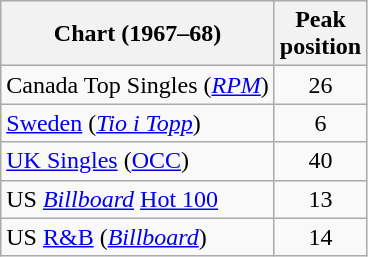<table class="wikitable sortable">
<tr>
<th>Chart (1967–68)</th>
<th>Peak<br>position</th>
</tr>
<tr>
<td>Canada Top Singles (<em><a href='#'>RPM</a></em>)</td>
<td style="text-align:center">26</td>
</tr>
<tr>
<td><a href='#'>Sweden</a> (<em><a href='#'>Tio i Topp</a></em>)</td>
<td style="text-align:center">6</td>
</tr>
<tr>
<td><a href='#'>UK Singles</a> (<a href='#'>OCC</a>)</td>
<td align="center">40</td>
</tr>
<tr>
<td>US <em><a href='#'>Billboard</a></em> <a href='#'>Hot 100</a></td>
<td align="center">13</td>
</tr>
<tr>
<td>US <a href='#'>R&B</a> (<em><a href='#'>Billboard</a></em>)</td>
<td style="text-align:center">14</td>
</tr>
</table>
